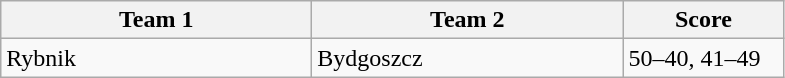<table class="wikitable" style="font-size: 100%">
<tr>
<th width=200>Team 1</th>
<th width=200>Team 2</th>
<th width=100>Score</th>
</tr>
<tr>
<td>Rybnik</td>
<td>Bydgoszcz</td>
<td>50–40, 41–49</td>
</tr>
</table>
